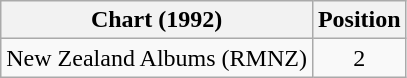<table class="wikitable plainrowheaders" style="text-align:center">
<tr>
<th scope="col">Chart (1992)</th>
<th scope="col">Position</th>
</tr>
<tr>
<td align="left">New Zealand Albums (RMNZ)</td>
<td>2</td>
</tr>
</table>
